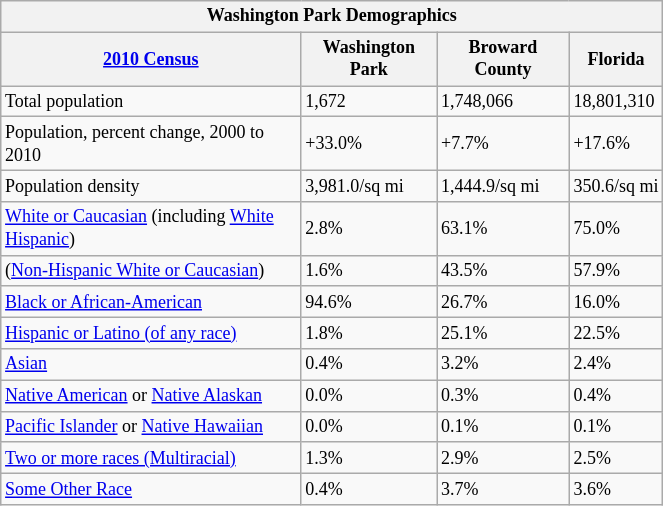<table class="wikitable" style="float: left; margin-right: 2em; width: 35%; font-size: 75%;">
<tr>
<th colspan=4>Washington Park Demographics</th>
</tr>
<tr>
<th><a href='#'>2010 Census</a></th>
<th>Washington Park</th>
<th>Broward County</th>
<th>Florida</th>
</tr>
<tr>
<td>Total population</td>
<td>1,672</td>
<td>1,748,066</td>
<td>18,801,310</td>
</tr>
<tr>
<td>Population, percent change, 2000 to 2010</td>
<td>+33.0%</td>
<td>+7.7%</td>
<td>+17.6%</td>
</tr>
<tr>
<td>Population density</td>
<td>3,981.0/sq mi</td>
<td>1,444.9/sq mi</td>
<td>350.6/sq mi</td>
</tr>
<tr>
<td><a href='#'>White or Caucasian</a> (including <a href='#'>White Hispanic</a>)</td>
<td>2.8%</td>
<td>63.1%</td>
<td>75.0%</td>
</tr>
<tr>
<td>(<a href='#'>Non-Hispanic White or Caucasian</a>)</td>
<td>1.6%</td>
<td>43.5%</td>
<td>57.9%</td>
</tr>
<tr>
<td><a href='#'>Black or African-American</a></td>
<td>94.6%</td>
<td>26.7%</td>
<td>16.0%</td>
</tr>
<tr>
<td><a href='#'>Hispanic or Latino (of any race)</a></td>
<td>1.8%</td>
<td>25.1%</td>
<td>22.5%</td>
</tr>
<tr>
<td><a href='#'>Asian</a></td>
<td>0.4%</td>
<td>3.2%</td>
<td>2.4%</td>
</tr>
<tr>
<td><a href='#'>Native American</a> or <a href='#'>Native Alaskan</a></td>
<td>0.0%</td>
<td>0.3%</td>
<td>0.4%</td>
</tr>
<tr>
<td><a href='#'>Pacific Islander</a> or <a href='#'>Native Hawaiian</a></td>
<td>0.0%</td>
<td>0.1%</td>
<td>0.1%</td>
</tr>
<tr>
<td><a href='#'>Two or more races (Multiracial)</a></td>
<td>1.3%</td>
<td>2.9%</td>
<td>2.5%</td>
</tr>
<tr>
<td><a href='#'>Some Other Race</a></td>
<td>0.4%</td>
<td>3.7%</td>
<td>3.6%</td>
</tr>
</table>
